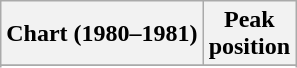<table class="wikitable plainrowheaders sortable" style="text-align:center;">
<tr>
<th scope="col">Chart (1980–1981)</th>
<th scope="col">Peak<br>position</th>
</tr>
<tr>
</tr>
<tr>
</tr>
</table>
